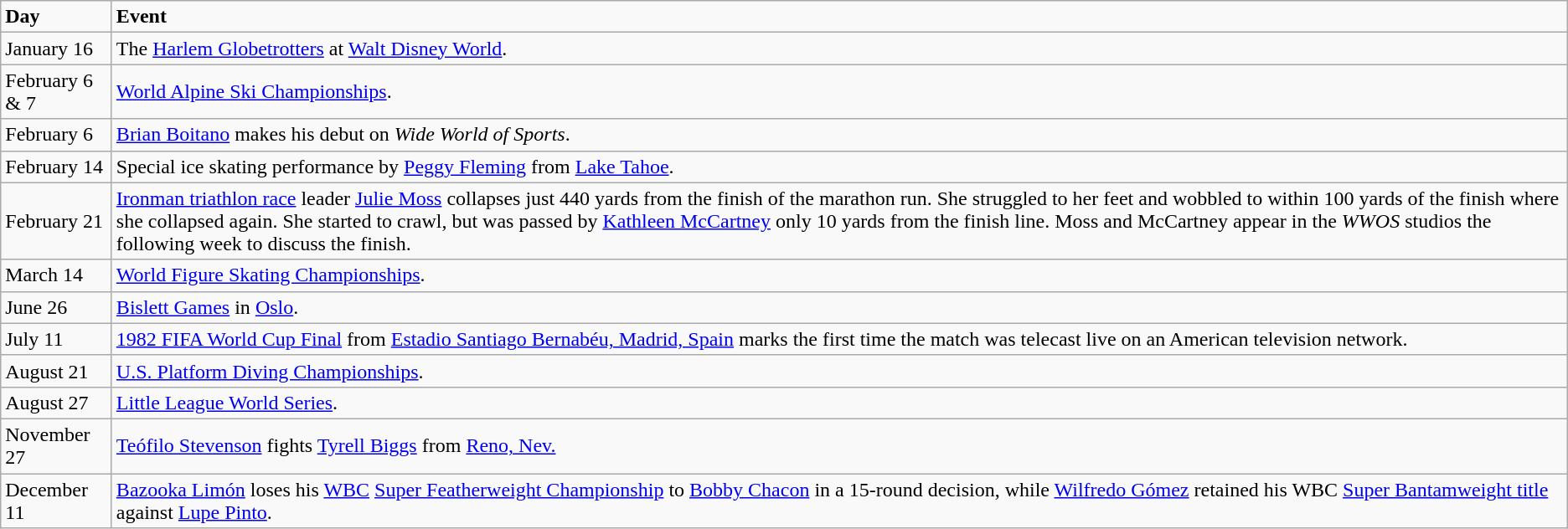<table class="wikitable">
<tr>
<td><strong>Day</strong></td>
<td><strong>Event</strong></td>
</tr>
<tr>
<td>January 16</td>
<td>The <a href='#'>Harlem Globetrotters</a> at <a href='#'>Walt Disney World</a>.</td>
</tr>
<tr>
<td>February 6 & 7</td>
<td><a href='#'>World Alpine Ski Championships</a>.</td>
</tr>
<tr>
<td>February 6</td>
<td><a href='#'>Brian Boitano</a> makes his debut on <em>Wide World of Sports</em>.</td>
</tr>
<tr>
<td>February 14</td>
<td>Special ice skating performance by <a href='#'>Peggy Fleming</a> from <a href='#'>Lake Tahoe</a>.</td>
</tr>
<tr>
<td>February 21</td>
<td><a href='#'>Ironman triathlon race</a> leader <a href='#'>Julie Moss</a> collapses just 440 yards from the finish of the marathon run. She struggled to her feet and wobbled to within 100 yards of the finish where she collapsed again. She started to crawl, but was passed by <a href='#'>Kathleen McCartney</a> only 10 yards from the finish line. Moss and McCartney appear in the <em>WWOS</em> studios the following week to discuss the finish.</td>
</tr>
<tr>
<td>March 14</td>
<td><a href='#'>World Figure Skating Championships</a>.</td>
</tr>
<tr>
<td>June 26</td>
<td><a href='#'>Bislett Games</a> in <a href='#'>Oslo</a>.</td>
</tr>
<tr>
<td>July 11</td>
<td><a href='#'>1982 FIFA World Cup Final</a> from <a href='#'>Estadio Santiago Bernabéu, Madrid, Spain</a> marks the first time the match was telecast live on an American television network.</td>
</tr>
<tr>
<td>August 21</td>
<td><a href='#'>U.S. Platform Diving Championships</a>.</td>
</tr>
<tr>
<td>August 27</td>
<td><a href='#'>Little League World Series</a>.</td>
</tr>
<tr>
<td>November 27</td>
<td><a href='#'>Teófilo Stevenson</a> fights <a href='#'>Tyrell Biggs</a> from <a href='#'>Reno, Nev.</a></td>
</tr>
<tr>
<td>December 11</td>
<td><a href='#'>Bazooka Limón</a> loses his <a href='#'>WBC</a> <a href='#'>Super Featherweight Championship</a> to <a href='#'>Bobby Chacon</a> in a 15-round decision, while <a href='#'>Wilfredo Gómez</a> retained his WBC <a href='#'>Super Bantamweight title</a> against <a href='#'>Lupe Pinto</a>.</td>
</tr>
</table>
